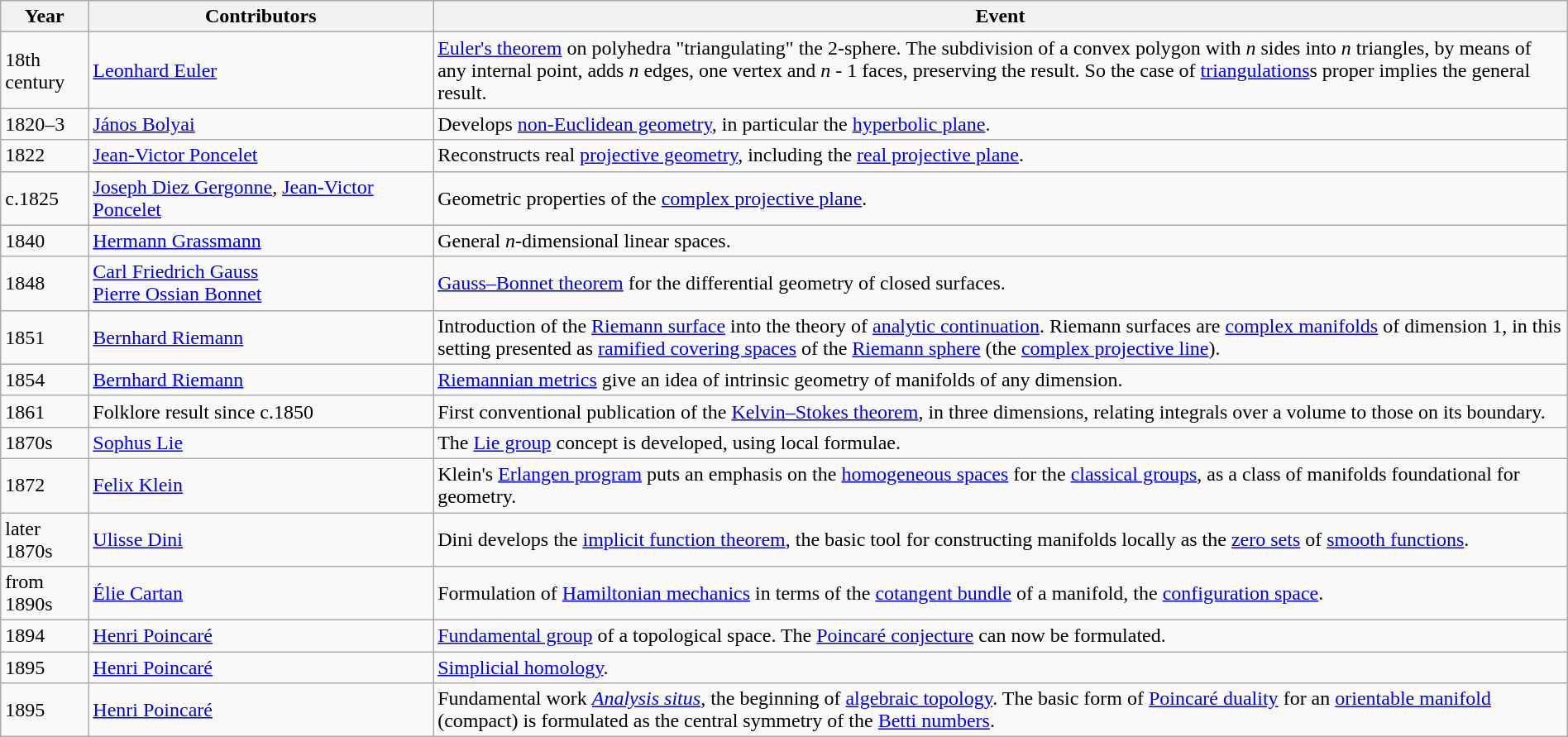<table class="wikitable sortable" width="100%">
<tr>
<th>Year</th>
<th style="width:22%">Contributors</th>
<th>Event</th>
</tr>
<tr>
<td>18th century</td>
<td><a href='#'>Leonhard Euler</a></td>
<td><a href='#'>Euler's theorem</a> on polyhedra "triangulating" the 2-sphere. The subdivision of a convex polygon with <em>n</em> sides into <em>n</em> triangles, by means of any internal point, adds <em>n</em> edges, one vertex and <em>n</em> - 1 faces, preserving the result. So the case of <a href='#'>triangulations</a>s proper implies the general result.</td>
</tr>
<tr>
<td>1820–3</td>
<td><a href='#'>János Bolyai</a></td>
<td>Develops <a href='#'>non-Euclidean geometry</a>, in particular the <a href='#'>hyperbolic plane</a>.</td>
</tr>
<tr>
<td>1822</td>
<td><a href='#'>Jean-Victor Poncelet</a></td>
<td>Reconstructs real <a href='#'>projective geometry</a>, including the <a href='#'>real projective plane</a>.</td>
</tr>
<tr>
<td>c.1825</td>
<td><a href='#'>Joseph Diez Gergonne</a>, <a href='#'>Jean-Victor Poncelet</a></td>
<td>Geometric properties of the <a href='#'>complex projective plane</a>.</td>
</tr>
<tr>
<td>1840</td>
<td><a href='#'>Hermann Grassmann</a></td>
<td>General <em>n</em>-dimensional linear spaces.</td>
</tr>
<tr>
<td>1848</td>
<td><a href='#'>Carl Friedrich Gauss</a><br><a href='#'>Pierre Ossian Bonnet</a></td>
<td><a href='#'>Gauss–Bonnet theorem</a> for the differential geometry of closed surfaces.</td>
</tr>
<tr>
<td>1851</td>
<td><a href='#'>Bernhard Riemann</a></td>
<td>Introduction of the <a href='#'>Riemann surface</a> into the theory of <a href='#'>analytic continuation</a>. Riemann surfaces are <a href='#'>complex manifolds</a> of dimension 1, in this setting presented as <a href='#'>ramified covering spaces</a> of the <a href='#'>Riemann sphere</a> (the <a href='#'>complex projective line</a>).</td>
</tr>
<tr>
<td>1854</td>
<td><a href='#'>Bernhard Riemann</a></td>
<td><a href='#'>Riemannian metrics</a> give an idea of intrinsic geometry of manifolds of any dimension.</td>
</tr>
<tr>
<td>1861</td>
<td>Folklore result since c.1850</td>
<td>First conventional publication of the <a href='#'>Kelvin–Stokes theorem</a>, in three dimensions, relating integrals over a volume to those on its boundary.</td>
</tr>
<tr>
<td>1870s</td>
<td><a href='#'>Sophus Lie</a></td>
<td>The <a href='#'>Lie group</a> concept is developed, using local formulae.</td>
</tr>
<tr>
<td>1872</td>
<td><a href='#'>Felix Klein</a></td>
<td>Klein's <a href='#'>Erlangen program</a> puts an emphasis on the <a href='#'>homogeneous spaces</a> for the <a href='#'>classical groups</a>, as a class of manifolds foundational for geometry.</td>
</tr>
<tr>
<td>later 1870s</td>
<td><a href='#'>Ulisse Dini</a></td>
<td>Dini develops the <a href='#'>implicit function theorem</a>, the basic tool for constructing manifolds locally as the <a href='#'>zero sets</a> of <a href='#'>smooth functions</a>.</td>
</tr>
<tr>
<td>from 1890s</td>
<td><a href='#'>Élie Cartan</a></td>
<td>Formulation of <a href='#'>Hamiltonian mechanics</a> in terms of the <a href='#'>cotangent bundle</a> of a manifold, the <a href='#'>configuration space</a>.</td>
</tr>
<tr>
<td>1894</td>
<td><a href='#'>Henri Poincaré</a></td>
<td><a href='#'>Fundamental group</a> of a topological space. The <a href='#'>Poincaré conjecture</a> can now be formulated.</td>
</tr>
<tr>
<td>1895</td>
<td><a href='#'>Henri Poincaré</a></td>
<td><a href='#'>Simplicial homology</a>.</td>
</tr>
<tr>
<td>1895</td>
<td><a href='#'>Henri Poincaré</a></td>
<td>Fundamental work <em><a href='#'>Analysis situs</a></em>, the beginning of <a href='#'>algebraic topology</a>. The basic form of <a href='#'>Poincaré duality</a> for an <a href='#'>orientable manifold</a> (compact) is formulated as the central symmetry of the <a href='#'>Betti numbers</a>.</td>
</tr>
</table>
